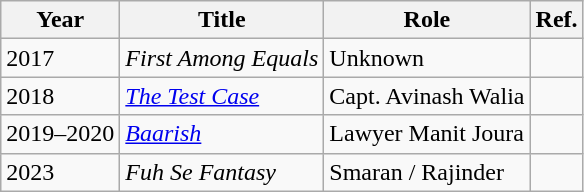<table class = "wikitable">
<tr>
<th>Year</th>
<th>Title</th>
<th>Role</th>
<th>Ref.</th>
</tr>
<tr>
<td>2017</td>
<td First Among Equals(web series)><em>First Among Equals</em></td>
<td>Unknown</td>
<td></td>
</tr>
<tr>
<td>2018</td>
<td><em><a href='#'>The Test Case</a></em></td>
<td>Capt. Avinash Walia</td>
<td></td>
</tr>
<tr>
<td>2019–2020</td>
<td><em><a href='#'>Baarish</a></em></td>
<td>Lawyer Manit Joura</td>
<td></td>
</tr>
<tr>
<td>2023</td>
<td><em>Fuh Se Fantasy</em></td>
<td>Smaran / Rajinder</td>
<td></td>
</tr>
</table>
